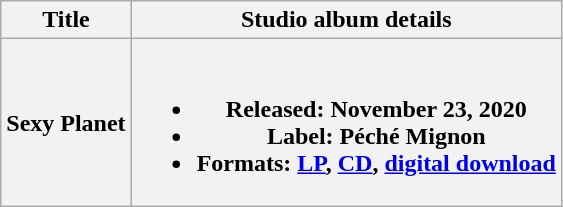<table class="wikitable plainrowheaders" style="text-align:center;">
<tr>
<th scope="row"><strong>Title</strong></th>
<th>Studio album details</th>
</tr>
<tr>
<th>Sexy Planet</th>
<th><br><ul><li>Released: November 23, 2020</li><li>Label: Péché Mignon</li><li>Formats: <a href='#'>LP</a>, <a href='#'>CD</a>, <a href='#'>digital download</a></li></ul></th>
</tr>
</table>
